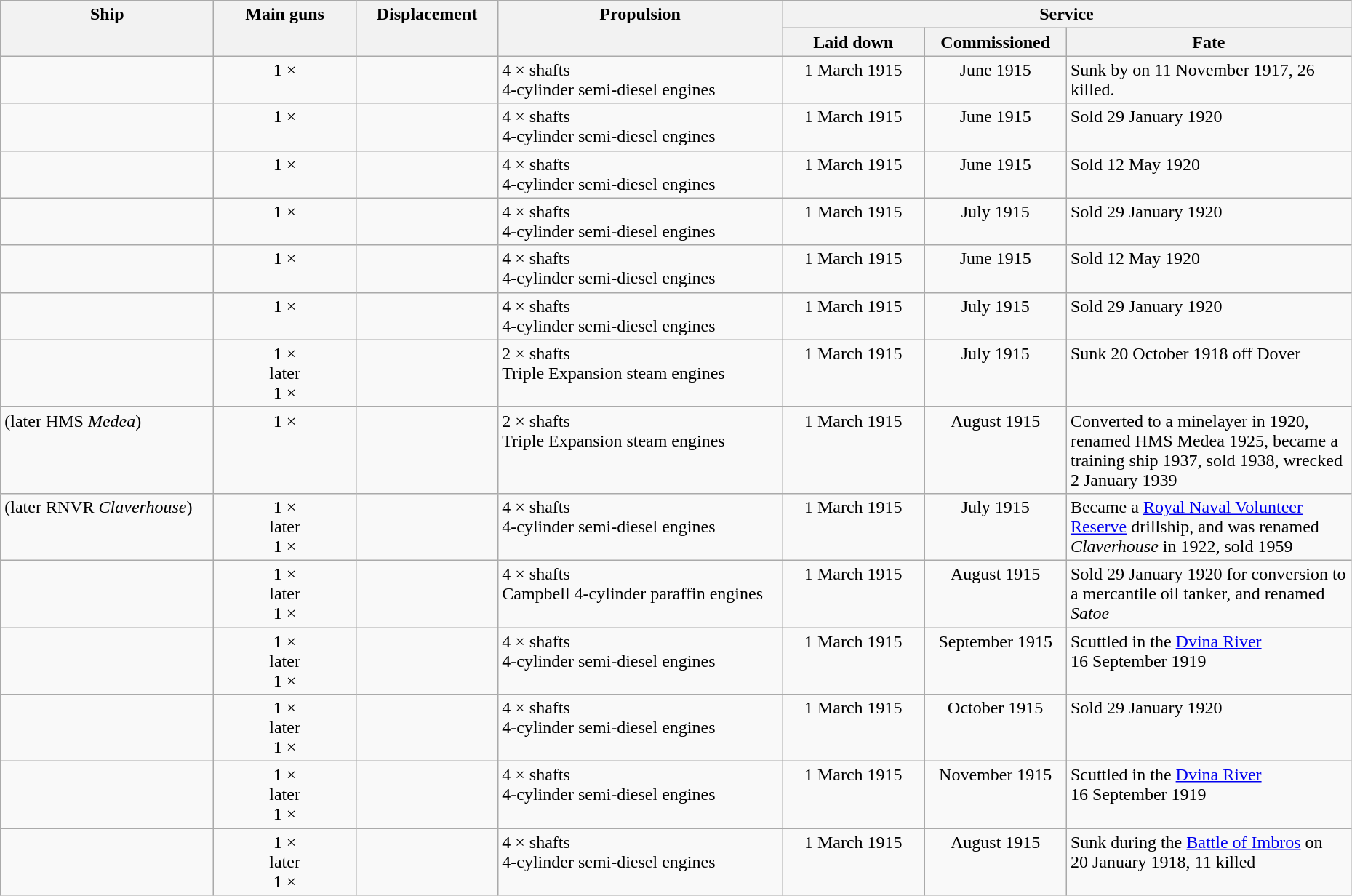<table class="wikitable" style="width:98%;">
<tr valign="top"|- valign="top">
<th style="width:15%; text-align:center;" rowspan="2">Ship</th>
<th style="width:10%; text-align:center;" rowspan="2">Main guns</th>
<th style="width:10%; text-align:center;" rowspan="2">Displacement</th>
<th style="width:20%; text-align:center;" rowspan="2">Propulsion</th>
<th style="width:40%; text-align:center;" colspan="3">Service</th>
</tr>
<tr valign="top">
<th style="width:10%; text-align:center;">Laid down</th>
<th style="width:10%; text-align:center;">Commissioned</th>
<th style="width:20%; text-align:center;">Fate</th>
</tr>
<tr valign="top">
<td align= left></td>
<td style="text-align:center;">1 × </td>
<td style="text-align:center;"></td>
<td align= left>4 × shafts<br>4-cylinder semi-diesel engines</td>
<td style="text-align:center;">1 March 1915</td>
<td style="text-align:center;">June 1915</td>
<td align= left>Sunk by  on 11 November 1917, 26 killed.</td>
</tr>
<tr valign="top">
<td align= left></td>
<td style="text-align:center;">1 × </td>
<td style="text-align:center;"></td>
<td align= left>4 × shafts<br>4-cylinder semi-diesel engines</td>
<td style="text-align:center;">1 March 1915</td>
<td style="text-align:center;">June 1915</td>
<td align= left>Sold 29 January 1920</td>
</tr>
<tr valign="top">
<td align= left></td>
<td style="text-align:center;">1 × </td>
<td style="text-align:center;"></td>
<td align= left>4 × shafts<br>4-cylinder semi-diesel engines</td>
<td style="text-align:center;">1 March 1915</td>
<td style="text-align:center;">June 1915</td>
<td align= left>Sold 12 May 1920</td>
</tr>
<tr valign="top">
<td align= left></td>
<td style="text-align:center;">1 × </td>
<td style="text-align:center;"></td>
<td align= left>4 × shafts<br>4-cylinder semi-diesel engines</td>
<td style="text-align:center;">1 March 1915</td>
<td style="text-align:center;">July 1915</td>
<td align= left>Sold 29 January 1920</td>
</tr>
<tr valign="top">
<td align= left></td>
<td style="text-align:center;">1 × </td>
<td style="text-align:center;"></td>
<td align= left>4 × shafts<br>4-cylinder semi-diesel engines</td>
<td style="text-align:center;">1 March 1915</td>
<td style="text-align:center;">June 1915</td>
<td align= left>Sold 12 May 1920</td>
</tr>
<tr valign="top">
<td align= left></td>
<td style="text-align:center;">1 × </td>
<td style="text-align:center;"></td>
<td align= left>4 × shafts<br>4-cylinder semi-diesel engines</td>
<td style="text-align:center;">1 March 1915</td>
<td style="text-align:center;">July 1915</td>
<td align= left>Sold 29 January 1920</td>
</tr>
<tr valign="top">
<td align= left></td>
<td style="text-align:center;">1 ×  <br>later <br>1 × </td>
<td style="text-align:center;"></td>
<td align= left>2 × shafts<br>Triple Expansion steam engines</td>
<td style="text-align:center;">1 March 1915</td>
<td style="text-align:center;">July 1915</td>
<td align= left>Sunk 20 October 1918 off Dover</td>
</tr>
<tr valign="top">
<td align= left> (later HMS <em>Medea</em>)</td>
<td style="text-align:center;">1 × </td>
<td style="text-align:center;"></td>
<td align= left>2 × shafts<br>Triple Expansion steam engines</td>
<td style="text-align:center;">1 March 1915</td>
<td style="text-align:center;">August 1915</td>
<td align= left>Converted to a minelayer in 1920, renamed HMS Medea 1925, became a training ship 1937, sold 1938, wrecked 2 January 1939</td>
</tr>
<tr valign="top">
<td align= left> (later RNVR <em>Claverhouse</em>)</td>
<td style="text-align:center;">1 ×  <br>later <br>1 × </td>
<td style="text-align:center;"></td>
<td align= left>4 × shafts<br>4-cylinder semi-diesel engines</td>
<td style="text-align:center;">1 March 1915</td>
<td style="text-align:center;">July 1915</td>
<td align= left>Became a <a href='#'>Royal Naval Volunteer Reserve</a> drillship, and was renamed <em>Claverhouse</em> in 1922, sold 1959</td>
</tr>
<tr valign="top">
<td align= left></td>
<td style="text-align:center;">1 ×  <br>later <br>1 × </td>
<td style="text-align:center;"></td>
<td align= left>4 × shafts<br>Campbell 4-cylinder paraffin engines</td>
<td style="text-align:center;">1 March 1915</td>
<td style="text-align:center;">August 1915</td>
<td align= left>Sold 29 January 1920 for conversion to a mercantile oil tanker, and renamed <em>Satoe</em></td>
</tr>
<tr valign="top">
<td align= left></td>
<td style="text-align:center;">1 ×  <br>later <br>1 × </td>
<td style="text-align:center;"></td>
<td align= left>4 × shafts<br>4-cylinder semi-diesel engines</td>
<td style="text-align:center;">1 March 1915</td>
<td style="text-align:center;">September 1915</td>
<td align= left>Scuttled in the <a href='#'>Dvina River</a> 16 September 1919</td>
</tr>
<tr valign="top">
<td align= left></td>
<td style="text-align:center;">1 ×  <br>later <br>1 × </td>
<td style="text-align:center;"></td>
<td align= left>4 × shafts<br>4-cylinder semi-diesel engines</td>
<td style="text-align:center;">1 March 1915</td>
<td style="text-align:center;">October 1915</td>
<td align= left>Sold 29 January 1920</td>
</tr>
<tr valign="top">
<td align= left></td>
<td style="text-align:center;">1 ×  <br>later <br>1 × </td>
<td style="text-align:center;"></td>
<td align= left>4 × shafts<br>4-cylinder semi-diesel engines</td>
<td style="text-align:center;">1 March 1915</td>
<td style="text-align:center;">November 1915</td>
<td align= left>Scuttled in the <a href='#'>Dvina River</a> 16 September 1919</td>
</tr>
<tr valign="top">
<td align= left></td>
<td style="text-align:center;">1 ×  <br>later <br>1 × </td>
<td style="text-align:center;"></td>
<td align= left>4 × shafts<br>4-cylinder semi-diesel engines</td>
<td style="text-align:center;">1 March 1915</td>
<td style="text-align:center;">August 1915</td>
<td align= left>Sunk during the <a href='#'>Battle of Imbros</a> on 20 January 1918, 11 killed</td>
</tr>
</table>
